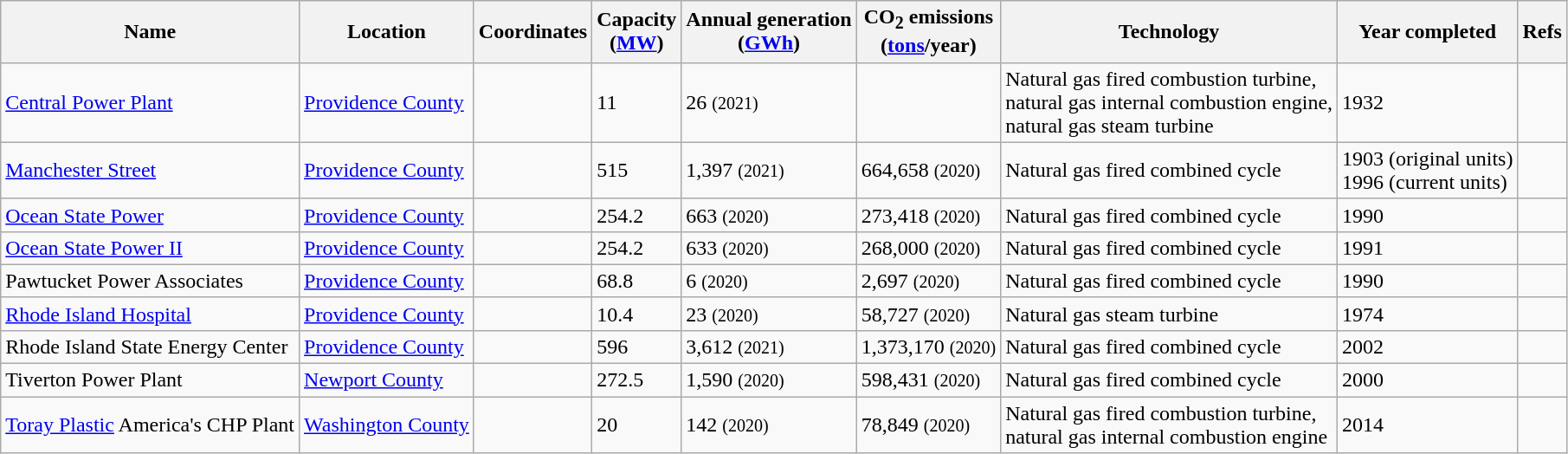<table class="wikitable sortable">
<tr>
<th>Name</th>
<th>Location</th>
<th>Coordinates</th>
<th>Capacity<br>(<a href='#'>MW</a>)</th>
<th>Annual generation<br>(<a href='#'>GWh</a>)</th>
<th>CO<sub>2</sub> emissions<br>(<a href='#'>tons</a>/year)</th>
<th>Technology</th>
<th>Year completed</th>
<th>Refs</th>
</tr>
<tr>
<td><a href='#'>Central Power Plant</a></td>
<td><a href='#'>Providence County</a></td>
<td></td>
<td>11</td>
<td>26 <small>(2021)</small></td>
<td></td>
<td>Natural gas fired combustion turbine,<br>natural gas internal combustion engine,<br>natural gas steam turbine</td>
<td>1932</td>
<td></td>
</tr>
<tr>
<td><a href='#'>Manchester Street</a></td>
<td><a href='#'>Providence County</a></td>
<td></td>
<td>515</td>
<td>1,397 <small>(2021)</small></td>
<td>664,658 <small>(2020)</small></td>
<td>Natural gas fired combined cycle</td>
<td>1903 (original units)<br>1996 (current units)</td>
<td></td>
</tr>
<tr>
<td><a href='#'>Ocean State Power</a></td>
<td><a href='#'>Providence County</a></td>
<td></td>
<td>254.2</td>
<td>663 <small>(2020)</small></td>
<td>273,418 <small>(2020)</small></td>
<td>Natural gas fired combined cycle</td>
<td>1990</td>
<td></td>
</tr>
<tr>
<td><a href='#'>Ocean State Power II</a></td>
<td><a href='#'>Providence County</a></td>
<td></td>
<td>254.2</td>
<td>633 <small>(2020)</small></td>
<td>268,000 <small>(2020)</small></td>
<td>Natural gas fired combined cycle</td>
<td>1991</td>
<td></td>
</tr>
<tr>
<td>Pawtucket Power Associates</td>
<td><a href='#'>Providence County</a></td>
<td></td>
<td>68.8</td>
<td>6 <small>(2020)</small></td>
<td>2,697 <small>(2020)</small></td>
<td>Natural gas fired combined cycle</td>
<td>1990</td>
<td></td>
</tr>
<tr>
<td><a href='#'>Rhode Island Hospital</a></td>
<td><a href='#'>Providence County</a></td>
<td></td>
<td>10.4</td>
<td>23 <small>(2020)</small></td>
<td>58,727 <small>(2020)</small></td>
<td>Natural gas steam turbine</td>
<td>1974</td>
<td></td>
</tr>
<tr>
<td>Rhode Island State Energy Center</td>
<td><a href='#'>Providence County</a></td>
<td></td>
<td>596</td>
<td>3,612 <small>(2021)</small></td>
<td>1,373,170 <small>(2020)</small></td>
<td>Natural gas fired combined cycle</td>
<td>2002</td>
<td></td>
</tr>
<tr>
<td>Tiverton Power Plant</td>
<td><a href='#'>Newport County</a></td>
<td></td>
<td>272.5</td>
<td>1,590 <small>(2020)</small></td>
<td>598,431 <small>(2020)</small></td>
<td>Natural gas fired combined cycle</td>
<td>2000</td>
<td></td>
</tr>
<tr>
<td><a href='#'>Toray Plastic</a> America's CHP Plant</td>
<td><a href='#'>Washington County</a></td>
<td></td>
<td>20</td>
<td>142 <small>(2020)</small></td>
<td>78,849 <small>(2020)</small></td>
<td>Natural gas fired combustion turbine,<br>natural gas internal combustion engine</td>
<td>2014</td>
<td></td>
</tr>
</table>
